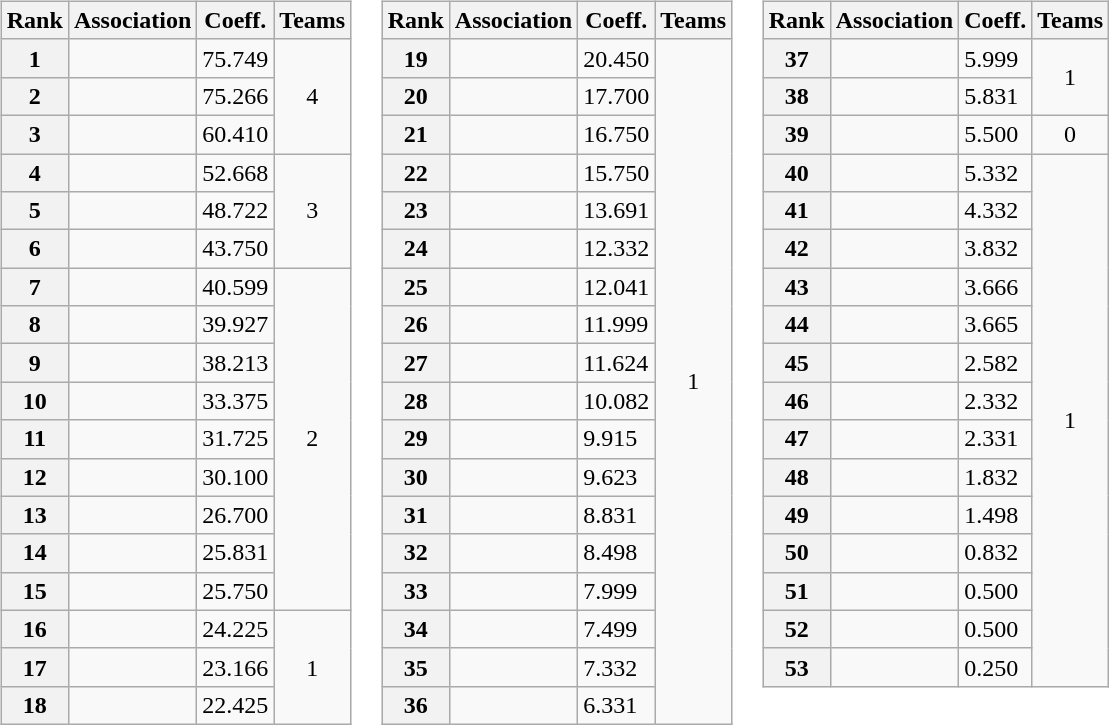<table>
<tr valign=top>
<td><br><table class="wikitable">
<tr>
<th>Rank</th>
<th>Association</th>
<th>Coeff.</th>
<th>Teams</th>
</tr>
<tr>
<th>1</th>
<td></td>
<td>75.749</td>
<td style="text-align: center;" rowspan="3">4</td>
</tr>
<tr>
<th>2</th>
<td></td>
<td>75.266</td>
</tr>
<tr>
<th>3</th>
<td></td>
<td>60.410</td>
</tr>
<tr>
<th>4</th>
<td></td>
<td>52.668</td>
<td style="text-align: center;" rowspan="3">3</td>
</tr>
<tr>
<th>5</th>
<td></td>
<td>48.722</td>
</tr>
<tr>
<th>6</th>
<td></td>
<td>43.750</td>
</tr>
<tr>
<th>7</th>
<td></td>
<td>40.599</td>
<td style="text-align: center;" rowspan="9">2</td>
</tr>
<tr>
<th>8</th>
<td></td>
<td>39.927</td>
</tr>
<tr>
<th>9</th>
<td></td>
<td>38.213</td>
</tr>
<tr>
<th>10</th>
<td></td>
<td>33.375</td>
</tr>
<tr>
<th>11</th>
<td></td>
<td>31.725</td>
</tr>
<tr>
<th>12</th>
<td></td>
<td>30.100</td>
</tr>
<tr>
<th>13</th>
<td></td>
<td>26.700</td>
</tr>
<tr>
<th>14</th>
<td></td>
<td>25.831</td>
</tr>
<tr>
<th>15</th>
<td></td>
<td>25.750</td>
</tr>
<tr>
<th>16</th>
<td></td>
<td>24.225</td>
<td style="text-align: center;" rowspan="3">1</td>
</tr>
<tr>
<th>17</th>
<td></td>
<td>23.166</td>
</tr>
<tr>
<th>18</th>
<td></td>
<td>22.425</td>
</tr>
</table>
</td>
<td><br><table class="wikitable">
<tr>
<th>Rank</th>
<th>Association</th>
<th>Coeff.</th>
<th>Teams</th>
</tr>
<tr>
<th>19</th>
<td></td>
<td>20.450</td>
<td style="text-align: center;" rowspan="18">1</td>
</tr>
<tr>
<th>20</th>
<td></td>
<td>17.700</td>
</tr>
<tr>
<th>21</th>
<td></td>
<td>16.750</td>
</tr>
<tr>
<th>22</th>
<td></td>
<td>15.750</td>
</tr>
<tr>
<th>23</th>
<td></td>
<td>13.691</td>
</tr>
<tr>
<th>24</th>
<td></td>
<td>12.332</td>
</tr>
<tr>
<th>25</th>
<td></td>
<td>12.041</td>
</tr>
<tr>
<th>26</th>
<td></td>
<td>11.999</td>
</tr>
<tr>
<th>27</th>
<td></td>
<td>11.624</td>
</tr>
<tr>
<th>28</th>
<td></td>
<td>10.082</td>
</tr>
<tr>
<th>29</th>
<td></td>
<td>9.915</td>
</tr>
<tr>
<th>30</th>
<td></td>
<td>9.623</td>
</tr>
<tr>
<th>31</th>
<td></td>
<td>8.831</td>
</tr>
<tr>
<th>32</th>
<td></td>
<td>8.498</td>
</tr>
<tr>
<th>33</th>
<td></td>
<td>7.999</td>
</tr>
<tr>
<th>34</th>
<td></td>
<td>7.499</td>
</tr>
<tr>
<th>35</th>
<td></td>
<td>7.332</td>
</tr>
<tr>
<th>36</th>
<td></td>
<td>6.331</td>
</tr>
</table>
</td>
<td><br><table class="wikitable">
<tr>
<th>Rank</th>
<th>Association</th>
<th>Coeff.</th>
<th>Teams</th>
</tr>
<tr>
<th>37</th>
<td></td>
<td>5.999</td>
<td style="text-align: center;" rowspan="2">1</td>
</tr>
<tr>
<th>38</th>
<td></td>
<td>5.831</td>
</tr>
<tr>
<th>39</th>
<td></td>
<td>5.500</td>
<td style="text-align: center;" rowspan="1">0</td>
</tr>
<tr>
<th>40</th>
<td></td>
<td>5.332</td>
<td style="text-align: center;" rowspan="14">1</td>
</tr>
<tr>
<th>41</th>
<td></td>
<td>4.332</td>
</tr>
<tr>
<th>42</th>
<td></td>
<td>3.832</td>
</tr>
<tr>
<th>43</th>
<td></td>
<td>3.666</td>
</tr>
<tr>
<th>44</th>
<td></td>
<td>3.665</td>
</tr>
<tr>
<th>45</th>
<td></td>
<td>2.582</td>
</tr>
<tr>
<th>46</th>
<td></td>
<td>2.332</td>
</tr>
<tr>
<th>47</th>
<td></td>
<td>2.331</td>
</tr>
<tr>
<th>48</th>
<td></td>
<td>1.832</td>
</tr>
<tr>
<th>49</th>
<td></td>
<td>1.498</td>
</tr>
<tr>
<th>50</th>
<td></td>
<td>0.832</td>
</tr>
<tr>
<th>51</th>
<td></td>
<td>0.500</td>
</tr>
<tr>
<th>52</th>
<td></td>
<td>0.500</td>
</tr>
<tr>
<th>53</th>
<td></td>
<td>0.250</td>
</tr>
</table>
</td>
</tr>
</table>
